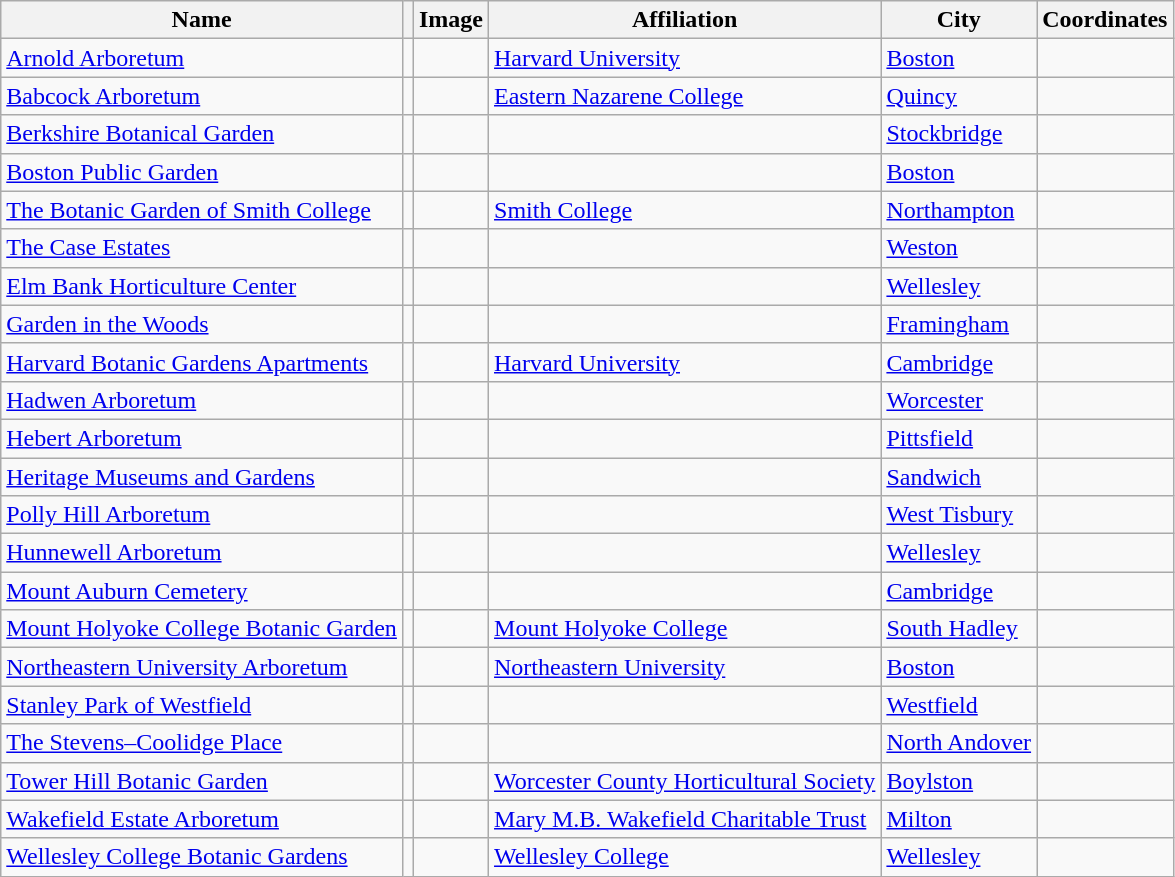<table class="sortable wikitable">
<tr>
<th scope="col">Name</th>
<th></th>
<th scope="col">Image</th>
<th scope="col">Affiliation</th>
<th scope="col">City</th>
<th scope="col">Coordinates</th>
</tr>
<tr>
<td><a href='#'>Arnold Arboretum</a></td>
<td></td>
<td></td>
<td><a href='#'>Harvard University</a></td>
<td><a href='#'>Boston</a></td>
<td></td>
</tr>
<tr>
<td><a href='#'>Babcock Arboretum</a></td>
<td></td>
<td></td>
<td><a href='#'>Eastern Nazarene College</a></td>
<td><a href='#'>Quincy</a></td>
<td></td>
</tr>
<tr>
<td><a href='#'>Berkshire Botanical Garden</a></td>
<td></td>
<td></td>
<td></td>
<td><a href='#'>Stockbridge</a></td>
<td></td>
</tr>
<tr>
<td><a href='#'>Boston Public Garden</a></td>
<td></td>
<td></td>
<td></td>
<td><a href='#'>Boston</a></td>
<td></td>
</tr>
<tr>
<td><a href='#'>The Botanic Garden of Smith College</a></td>
<td></td>
<td></td>
<td><a href='#'>Smith College</a></td>
<td><a href='#'>Northampton</a></td>
<td></td>
</tr>
<tr>
<td><a href='#'>The Case Estates</a></td>
<td></td>
<td></td>
<td></td>
<td><a href='#'>Weston</a></td>
<td></td>
</tr>
<tr>
<td><a href='#'>Elm Bank Horticulture Center</a></td>
<td></td>
<td></td>
<td></td>
<td><a href='#'>Wellesley</a></td>
<td></td>
</tr>
<tr>
<td><a href='#'>Garden in the Woods</a></td>
<td></td>
<td></td>
<td></td>
<td><a href='#'>Framingham</a></td>
<td></td>
</tr>
<tr>
<td><a href='#'>Harvard Botanic Gardens Apartments</a></td>
<td></td>
<td></td>
<td><a href='#'>Harvard University</a></td>
<td><a href='#'>Cambridge</a></td>
<td></td>
</tr>
<tr>
<td><a href='#'>Hadwen Arboretum</a></td>
<td></td>
<td></td>
<td></td>
<td><a href='#'>Worcester</a></td>
<td></td>
</tr>
<tr>
<td><a href='#'>Hebert Arboretum</a></td>
<td></td>
<td></td>
<td></td>
<td><a href='#'>Pittsfield</a></td>
<td></td>
</tr>
<tr>
<td><a href='#'>Heritage Museums and Gardens</a></td>
<td></td>
<td></td>
<td></td>
<td><a href='#'>Sandwich</a></td>
<td></td>
</tr>
<tr>
<td><a href='#'>Polly Hill Arboretum</a></td>
<td></td>
<td></td>
<td></td>
<td><a href='#'>West Tisbury</a></td>
<td></td>
</tr>
<tr>
<td><a href='#'>Hunnewell Arboretum</a></td>
<td></td>
<td></td>
<td></td>
<td><a href='#'>Wellesley</a></td>
<td></td>
</tr>
<tr>
<td><a href='#'>Mount Auburn Cemetery</a></td>
<td></td>
<td></td>
<td></td>
<td><a href='#'>Cambridge</a></td>
<td></td>
</tr>
<tr>
<td><a href='#'>Mount Holyoke College Botanic Garden</a></td>
<td></td>
<td></td>
<td><a href='#'>Mount Holyoke College</a></td>
<td><a href='#'>South Hadley</a></td>
<td></td>
</tr>
<tr>
<td><a href='#'>Northeastern University Arboretum</a></td>
<td></td>
<td></td>
<td><a href='#'>Northeastern University</a></td>
<td><a href='#'>Boston</a></td>
<td></td>
</tr>
<tr>
<td><a href='#'>Stanley Park of Westfield</a></td>
<td></td>
<td></td>
<td></td>
<td><a href='#'>Westfield</a></td>
<td></td>
</tr>
<tr>
<td><a href='#'>The Stevens–Coolidge Place</a></td>
<td></td>
<td></td>
<td></td>
<td><a href='#'>North Andover</a></td>
<td></td>
</tr>
<tr>
<td><a href='#'>Tower Hill Botanic Garden</a></td>
<td></td>
<td></td>
<td><a href='#'>Worcester County Horticultural Society</a></td>
<td><a href='#'>Boylston</a></td>
<td></td>
</tr>
<tr>
<td><a href='#'>Wakefield Estate Arboretum</a></td>
<td></td>
<td></td>
<td><a href='#'>Mary M.B. Wakefield Charitable Trust</a></td>
<td><a href='#'>Milton</a></td>
<td></td>
</tr>
<tr>
<td><a href='#'>Wellesley College Botanic Gardens</a></td>
<td></td>
<td></td>
<td><a href='#'>Wellesley College</a></td>
<td><a href='#'>Wellesley</a></td>
<td></td>
</tr>
</table>
